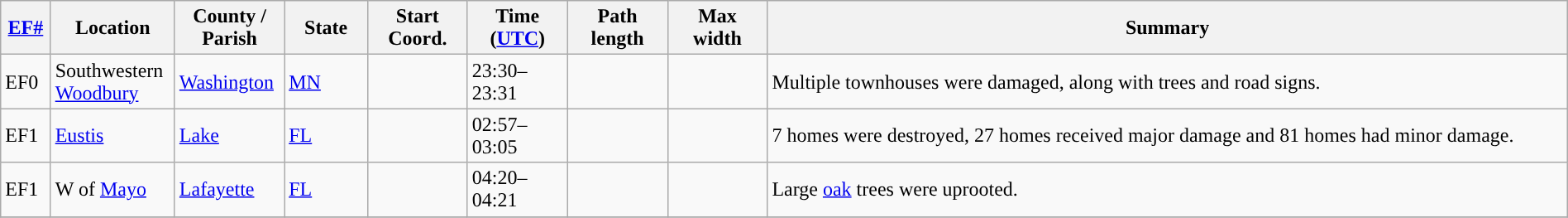<table class="wikitable sortable" style="width:100%;">
<tr>
<th scope="col"  style="width:3%; text-align:center;"><a href='#'>EF#</a></th>
<th scope="col"  style="width:7%; text-align:center;" class="unsortable">Location</th>
<th scope="col"  style="width:6%; text-align:center;" class="unsortable">County / Parish</th>
<th scope="col"  style="width:5%; text-align:center;">State</th>
<th scope="col"  style="width:6%; text-align:center;">Start Coord.</th>
<th scope="col"  style="width:6%; text-align:center;">Time (<a href='#'>UTC</a>)</th>
<th scope="col"  style="width:6%; text-align:center;">Path length</th>
<th scope="col"  style="width:6%; text-align:center;">Max width</th>
<th scope="col" class="unsortable" style="width:48%; text-align:center;">Summary</th>
</tr>
<tr>
<td>EF0</td>
<td>Southwestern <a href='#'>Woodbury</a></td>
<td><a href='#'>Washington</a></td>
<td><a href='#'>MN</a></td>
<td></td>
<td>23:30–23:31</td>
<td></td>
<td></td>
<td>Multiple townhouses were damaged, along with trees and road signs.</td>
</tr>
<tr>
<td>EF1</td>
<td><a href='#'>Eustis</a></td>
<td><a href='#'>Lake</a></td>
<td><a href='#'>FL</a></td>
<td></td>
<td>02:57–03:05</td>
<td></td>
<td></td>
<td>7 homes were destroyed, 27 homes received major damage and 81 homes had minor damage.</td>
</tr>
<tr>
<td>EF1</td>
<td>W of <a href='#'>Mayo</a></td>
<td><a href='#'>Lafayette</a></td>
<td><a href='#'>FL</a></td>
<td></td>
<td>04:20–04:21</td>
<td></td>
<td></td>
<td>Large <a href='#'>oak</a> trees were uprooted.</td>
</tr>
<tr>
</tr>
</table>
